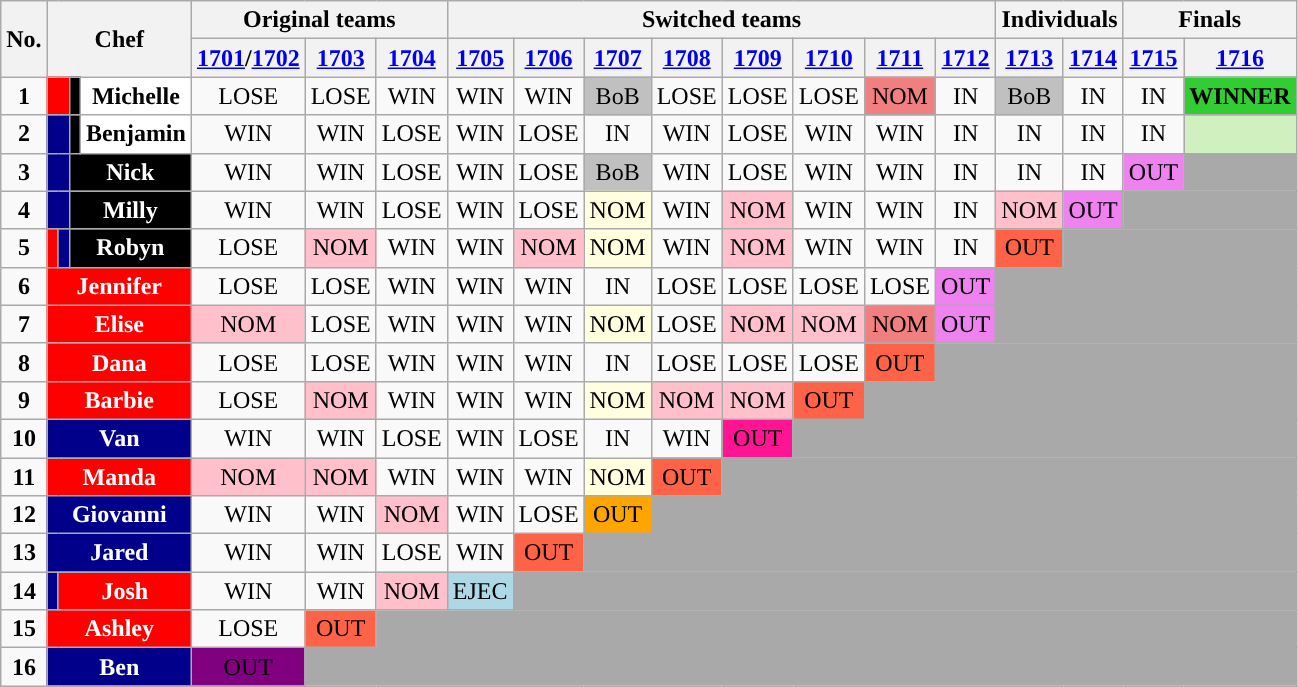<table class="wikitable plainrowheaders"style="text-align:center">
<tr>
<th rowspan="2">No.</th>
<th colspan="4" rowspan="2">Chef</th>
<th scope="col" colspan="3">Original teams</th>
<th colspan="8" scope="col">Switched teams</th>
<th colspan="2" scope="col">Individuals</th>
<th colspan="2" scope="col">Finals</th>
</tr>
<tr>
<th scope="col"><a href='#'>1701</a>/<a href='#'>1702</a></th>
<th scope="col"><a href='#'>1703</a></th>
<th scope="col"><a href='#'>1704</a></th>
<th scope="col"><a href='#'>1705</a></th>
<th scope="col"><a href='#'>1706</a></th>
<th scope="col"><a href='#'>1707</a></th>
<th scope="col"><a href='#'>1708</a></th>
<th scope="col"><a href='#'>1709</a></th>
<th scope="col"><a href='#'>1710</a></th>
<th scope="col"><a href='#'>1711</a></th>
<th scope="col"><a href='#'>1712</a></th>
<th scope="col"><a href='#'>1713</a></th>
<th scope="col"><a href='#'>1714</a></th>
<th scope="col"><a href='#'>1715</a></th>
<th scope="col"><a href='#'>1716</a></th>
</tr>
<tr>
<td scope="row"><strong>1</strong></td>
<td style="background:red; color:#fff;" colspan="2"></td>
<td style="background:black; color:#fff;" colspan="1"></td>
<td style="background:white; color:black;"><strong>Michelle</strong></td>
<td>LOSE</td>
<td>LOSE</td>
<td>WIN</td>
<td>WIN</td>
<td>WIN</td>
<td style="background:silver;">BoB</td>
<td>LOSE</td>
<td>LOSE</td>
<td>LOSE</td>
<td style="background:lightcoral;">NOM</td>
<td>IN</td>
<td style="background:silver;">BoB</td>
<td>IN</td>
<td>IN</td>
<th style="background:limegreen;">WINNER</th>
</tr>
<tr>
<td scope="row"><strong>2</strong></td>
<td style="background:darkblue; color:#fff;" colspan="2"></td>
<td style="background:black; color:#fff;" colspan="1"></td>
<td style="background:white; color:black;"><strong>Benjamin</strong></td>
<td>WIN</td>
<td>WIN</td>
<td>LOSE</td>
<td>WIN</td>
<td>LOSE</td>
<td>IN</td>
<td>WIN</td>
<td>LOSE</td>
<td>WIN</td>
<td>WIN</td>
<td>IN</td>
<td>IN</td>
<td>IN</td>
<td>IN</td>
<td style="background:#D0F0C0;"></td>
</tr>
<tr>
<td scope="row"><strong>3</strong></td>
<td style="background:darkblue; color:#fff;" colspan="2"></td>
<td style="background:black; color:#fff;" colspan="2"><strong>Nick</strong></td>
<td>WIN</td>
<td>WIN</td>
<td>LOSE</td>
<td>WIN</td>
<td>LOSE</td>
<td style="background:silver;">BoB</td>
<td>WIN</td>
<td>LOSE</td>
<td>WIN</td>
<td>WIN</td>
<td>IN</td>
<td>IN</td>
<td>IN</td>
<td style="background:violet;">OUT</td>
<td colspan="1" style="background:darkgrey;"></td>
</tr>
<tr>
<td scope="row"><strong>4</strong></td>
<td style="background:darkblue; color:#fff;" colspan="2"></td>
<td style="background:black; color:#fff;" colspan="2"><strong>Milly</strong></td>
<td>WIN</td>
<td>WIN</td>
<td>LOSE</td>
<td>WIN</td>
<td>LOSE</td>
<td style="background:lightyellow;">NOM</td>
<td>WIN</td>
<td style="background:pink;">NOM</td>
<td>WIN</td>
<td>WIN</td>
<td>IN</td>
<td style="background:pink;">NOM</td>
<td style="background:violet;">OUT</td>
<td colspan="2" style="background:darkgrey;"></td>
</tr>
<tr>
<td scope="row"><strong>5</strong></td>
<td style="background:red; color:#fff;"></td>
<td style="background:darkblue; color:#fff;"></td>
<td style="background:black; color:#fff;" colspan="2"><strong>Robyn</strong></td>
<td>LOSE</td>
<td style="background:pink;">NOM</td>
<td>WIN</td>
<td>WIN</td>
<td style="background:pink;">NOM</td>
<td style="background:lightyellow;">NOM</td>
<td>WIN</td>
<td style="background:pink;">NOM</td>
<td>WIN</td>
<td>WIN</td>
<td>IN</td>
<td style="background:tomato;">OUT</td>
<td colspan="3" style="background:darkgrey;"></td>
</tr>
<tr>
<td scope="row"><strong>6</strong></td>
<td style="background:red; color:#fff;" colspan="4"><strong>Jennifer</strong></td>
<td>LOSE</td>
<td>LOSE</td>
<td>WIN</td>
<td>WIN</td>
<td>WIN</td>
<td>IN</td>
<td>LOSE</td>
<td>LOSE</td>
<td>LOSE</td>
<td>LOSE</td>
<td style="background:violet;">OUT</td>
<td colspan="4" style="background:darkgrey;"></td>
</tr>
<tr>
<td scope="row"><strong>7</strong></td>
<td style="background:red; color:#fff;" colspan="4"><strong>Elise</strong></td>
<td style="background:pink;">NOM</td>
<td>LOSE</td>
<td>WIN</td>
<td>WIN</td>
<td>WIN</td>
<td style="background:lightyellow;">NOM</td>
<td>LOSE</td>
<td style="background:pink;">NOM</td>
<td style="background:pink;">NOM</td>
<td style="background:lightcoral;">NOM</td>
<td style="background:violet;">OUT</td>
<td colspan="4" style="background:darkgrey;"></td>
</tr>
<tr>
<td scope="row"><strong>8</strong></td>
<td style="background:red; color:#fff;" colspan="4"><strong>Dana</strong></td>
<td>LOSE</td>
<td>LOSE</td>
<td>WIN</td>
<td>WIN</td>
<td>WIN</td>
<td>IN</td>
<td>LOSE</td>
<td>LOSE</td>
<td>LOSE</td>
<td style="background:tomato;">OUT</td>
<td colspan="5" style="background:darkgrey;"></td>
</tr>
<tr>
<td scope="row"><strong>9</strong></td>
<td style="background:red; color:#fff;" colspan="4"><strong>Barbie</strong></td>
<td>LOSE</td>
<td style="background:pink;">NOM</td>
<td>WIN</td>
<td>WIN</td>
<td>WIN</td>
<td style="background:lightyellow;">NOM</td>
<td style="background:pink;">NOM</td>
<td style="background:pink;">NOM</td>
<td style="background:tomato;">OUT</td>
<td colspan="6" style="background:darkgrey;"></td>
</tr>
<tr>
<td scope="row"><strong>10</strong></td>
<td style="background:darkblue; color:#fff;" colspan="4"><strong>Van</strong></td>
<td>WIN</td>
<td>WIN</td>
<td>LOSE</td>
<td>WIN</td>
<td>LOSE</td>
<td>IN</td>
<td>WIN</td>
<td style="background:deeppink;">OUT</td>
<td colspan="7" style="background:darkgrey;"></td>
</tr>
<tr>
<td scope="row"><strong>11</strong></td>
<td style="background:red; color:#fff;" colspan="4"><strong>Manda</strong></td>
<td style="background:pink;">NOM</td>
<td style="background:pink;">NOM</td>
<td>WIN</td>
<td>WIN</td>
<td>WIN</td>
<td style="background:lightyellow;">NOM</td>
<td style="background:tomato;">OUT</td>
<td colspan="8" style="background:darkgrey;"></td>
</tr>
<tr>
<td scope="row"><strong>12</strong></td>
<td style="background:darkblue; color:#fff;" colspan="4"><strong>Giovanni</strong></td>
<td>WIN</td>
<td>WIN</td>
<td style="background:pink;">NOM</td>
<td>WIN</td>
<td>LOSE</td>
<td style="background:orange;">OUT</td>
<td colspan="9" style="background:darkgrey;"></td>
</tr>
<tr>
<td scope="row"><strong>13</strong></td>
<td style="background:darkblue; color:#fff;" colspan="4"><strong>Jared</strong></td>
<td>WIN</td>
<td>WIN</td>
<td>LOSE</td>
<td>WIN</td>
<td style="background:tomato;">OUT</td>
<td colspan=10" style="background:darkgrey;"></td>
</tr>
<tr>
<td scope="row"><strong>14</strong></td>
<td style="background:darkblue; color:#fff;"></td>
<td style="background:red; color:#fff;" colspan="3"><strong>Josh</strong></td>
<td>WIN</td>
<td>WIN</td>
<td style="background:pink;">NOM</td>
<td style="background:lightblue;">EJEC</td>
<td colspan="11" style="background:darkgrey;"></td>
</tr>
<tr>
<td scope="row"><strong>15</strong></td>
<td style="background:red; color:#fff;" colspan="4"><strong>Ashley</strong></td>
<td>LOSE</td>
<td style="background:tomato;">OUT</td>
<td colspan="13" style="background:darkgrey;"></td>
</tr>
<tr>
<td scope="row"><strong>16</strong></td>
<td style="background:darkblue; color:#fff;" colspan="4"><strong>Ben</strong></td>
<td style="background:purple;">OUT</td>
<td colspan="14" style="background:darkgrey;"></td>
</tr>
</table>
